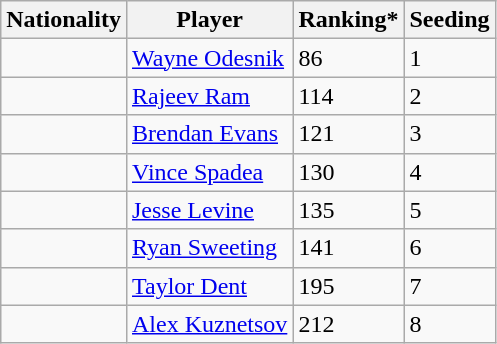<table class="wikitable" border="1">
<tr>
<th>Nationality</th>
<th>Player</th>
<th>Ranking*</th>
<th>Seeding</th>
</tr>
<tr>
<td></td>
<td><a href='#'>Wayne Odesnik</a></td>
<td>86</td>
<td>1</td>
</tr>
<tr>
<td></td>
<td><a href='#'>Rajeev Ram</a></td>
<td>114</td>
<td>2</td>
</tr>
<tr>
<td></td>
<td><a href='#'>Brendan Evans</a></td>
<td>121</td>
<td>3</td>
</tr>
<tr>
<td></td>
<td><a href='#'>Vince Spadea</a></td>
<td>130</td>
<td>4</td>
</tr>
<tr>
<td></td>
<td><a href='#'>Jesse Levine</a></td>
<td>135</td>
<td>5</td>
</tr>
<tr>
<td></td>
<td><a href='#'>Ryan Sweeting</a></td>
<td>141</td>
<td>6</td>
</tr>
<tr>
<td></td>
<td><a href='#'>Taylor Dent</a></td>
<td>195</td>
<td>7</td>
</tr>
<tr>
<td></td>
<td><a href='#'>Alex Kuznetsov</a></td>
<td>212</td>
<td>8</td>
</tr>
</table>
